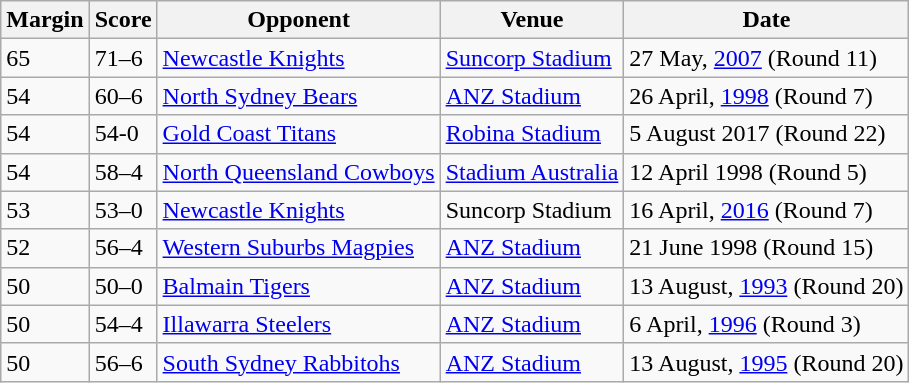<table class="wikitable">
<tr>
<th>Margin</th>
<th>Score</th>
<th>Opponent</th>
<th>Venue</th>
<th>Date</th>
</tr>
<tr>
<td>65</td>
<td>71–6</td>
<td> <a href='#'>Newcastle Knights</a></td>
<td><a href='#'>Suncorp Stadium</a></td>
<td>27 May, <a href='#'>2007</a> (Round 11)</td>
</tr>
<tr>
<td>54</td>
<td>60–6</td>
<td> <a href='#'>North Sydney Bears</a></td>
<td><a href='#'>ANZ Stadium</a></td>
<td>26 April, <a href='#'>1998</a> (Round 7)</td>
</tr>
<tr>
<td>54</td>
<td>54-0</td>
<td> <a href='#'>Gold Coast Titans</a></td>
<td><a href='#'>Robina Stadium</a></td>
<td>5 August 2017 (Round 22)</td>
</tr>
<tr>
<td>54</td>
<td>58–4</td>
<td> <a href='#'>North Queensland Cowboys</a></td>
<td><a href='#'>Stadium Australia</a></td>
<td>12 April 1998 (Round 5)</td>
</tr>
<tr>
<td>53</td>
<td>53–0</td>
<td> <a href='#'>Newcastle Knights</a></td>
<td>Suncorp Stadium</td>
<td>16 April, <a href='#'>2016</a> (Round 7)</td>
</tr>
<tr>
<td>52</td>
<td>56–4</td>
<td> <a href='#'>Western Suburbs Magpies</a></td>
<td><a href='#'>ANZ Stadium</a></td>
<td>21 June 1998 (Round 15)</td>
</tr>
<tr>
<td>50</td>
<td>50–0</td>
<td> <a href='#'>Balmain Tigers</a></td>
<td><a href='#'>ANZ Stadium</a></td>
<td>13 August, <a href='#'>1993</a> (Round 20)</td>
</tr>
<tr>
<td>50</td>
<td>54–4</td>
<td> <a href='#'>Illawarra Steelers</a></td>
<td><a href='#'>ANZ Stadium</a></td>
<td>6 April, <a href='#'>1996</a> (Round 3)</td>
</tr>
<tr>
<td>50</td>
<td>56–6</td>
<td> <a href='#'>South Sydney Rabbitohs</a></td>
<td><a href='#'>ANZ Stadium</a></td>
<td>13 August, <a href='#'>1995</a> (Round 20)</td>
</tr>
</table>
